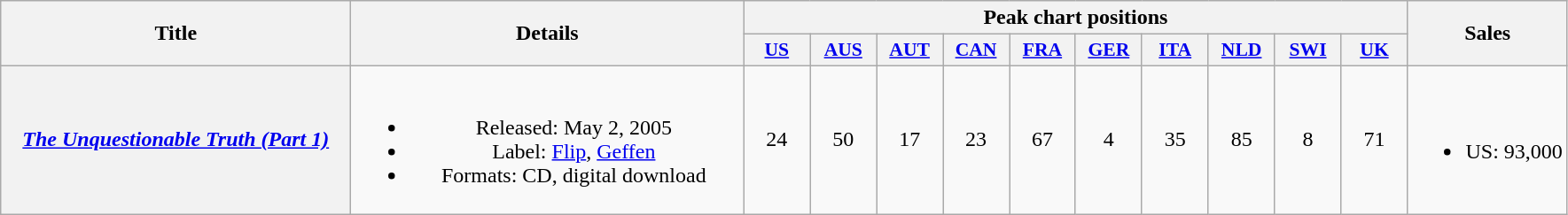<table class="wikitable plainrowheaders" style="text-align:center;">
<tr>
<th scope="col" rowspan="2" style="width:16em;">Title</th>
<th scope="col" rowspan="2" style="width:18em;">Details</th>
<th scope="col" colspan="10">Peak chart positions</th>
<th rowspan="2">Sales</th>
</tr>
<tr>
<th scope="col" style="width:3em;font-size:90%;"><a href='#'>US</a><br></th>
<th scope="col" style="width:3em;font-size:90%;"><a href='#'>AUS</a><br></th>
<th scope="col" style="width:3em;font-size:90%;"><a href='#'>AUT</a><br></th>
<th scope="col" style="width:3em;font-size:90%;"><a href='#'>CAN</a><br></th>
<th scope="col" style="width:3em;font-size:90%;"><a href='#'>FRA</a><br></th>
<th scope="col" style="width:3em;font-size:90%;"><a href='#'>GER</a><br></th>
<th scope="col" style="width:3em;font-size:90%;"><a href='#'>ITA</a><br></th>
<th scope="col" style="width:3em;font-size:90%;"><a href='#'>NLD</a><br></th>
<th scope="col" style="width:3em;font-size:90%;"><a href='#'>SWI</a><br></th>
<th scope="col" style="width:3em;font-size:90%;"><a href='#'>UK</a><br></th>
</tr>
<tr>
<th scope="row"><em><a href='#'>The Unquestionable Truth (Part 1)</a></em></th>
<td><br><ul><li>Released: May 2, 2005</li><li>Label: <a href='#'>Flip</a>, <a href='#'>Geffen</a></li><li>Formats: CD, digital download</li></ul></td>
<td>24</td>
<td>50</td>
<td>17</td>
<td>23</td>
<td>67</td>
<td>4</td>
<td>35</td>
<td>85</td>
<td>8</td>
<td>71</td>
<td><br><ul><li>US: 93,000</li></ul></td>
</tr>
</table>
